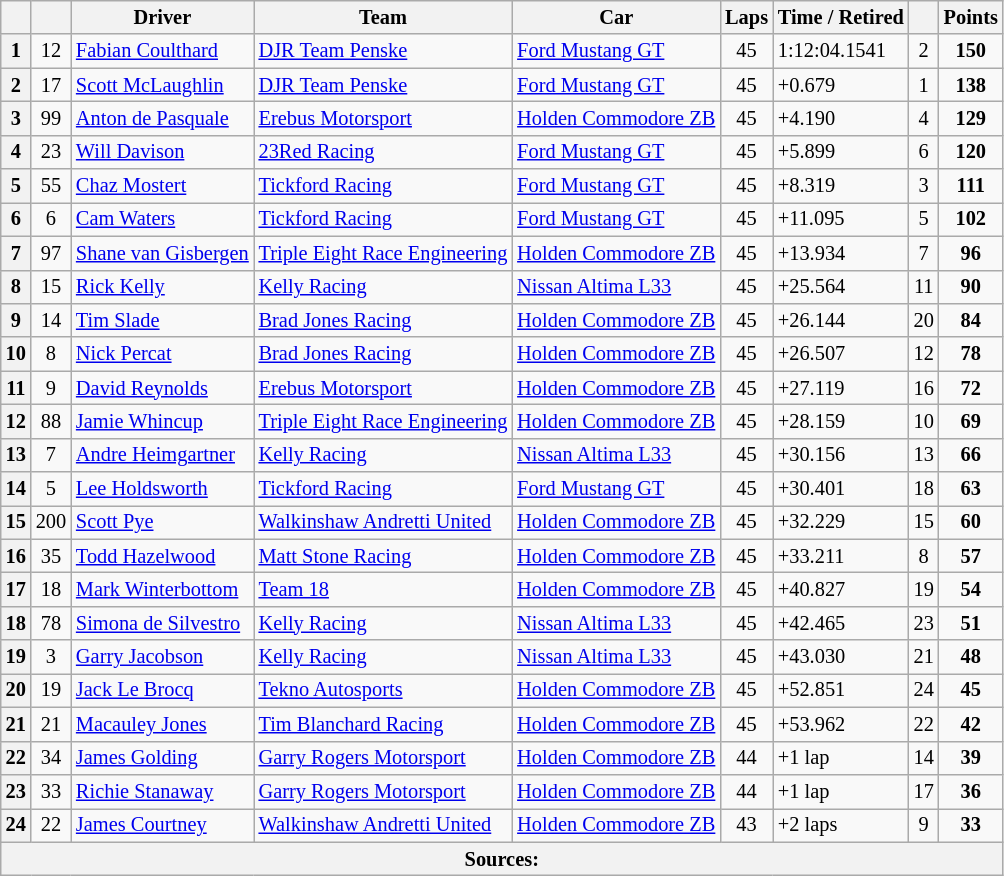<table class="wikitable" style="font-size:85%;">
<tr>
<th></th>
<th></th>
<th>Driver</th>
<th>Team</th>
<th>Car</th>
<th>Laps</th>
<th>Time / Retired</th>
<th></th>
<th>Points</th>
</tr>
<tr>
<th>1</th>
<td align="center">12</td>
<td> <a href='#'>Fabian Coulthard</a></td>
<td><a href='#'>DJR Team Penske</a></td>
<td><a href='#'>Ford Mustang GT</a></td>
<td align="center">45</td>
<td>1:12:04.1541</td>
<td align="center">2</td>
<td align="center"><strong>150</strong></td>
</tr>
<tr>
<th>2</th>
<td align="center">17</td>
<td> <a href='#'>Scott McLaughlin</a></td>
<td><a href='#'>DJR Team Penske</a></td>
<td><a href='#'>Ford Mustang GT</a></td>
<td align="center">45</td>
<td>+0.679</td>
<td align="center">1</td>
<td align="center"><strong>138</strong></td>
</tr>
<tr>
<th>3</th>
<td align="center">99</td>
<td> <a href='#'>Anton de Pasquale</a></td>
<td><a href='#'>Erebus Motorsport</a></td>
<td><a href='#'>Holden Commodore ZB</a></td>
<td align="center">45</td>
<td>+4.190</td>
<td align="center">4</td>
<td align="center"><strong>129</strong></td>
</tr>
<tr>
<th>4</th>
<td align="center">23</td>
<td> <a href='#'>Will Davison</a></td>
<td><a href='#'>23Red Racing</a></td>
<td><a href='#'>Ford Mustang GT</a></td>
<td align="center">45</td>
<td>+5.899</td>
<td align="center">6</td>
<td align="center"><strong>120</strong></td>
</tr>
<tr>
<th>5</th>
<td align="center">55</td>
<td> <a href='#'>Chaz Mostert</a></td>
<td><a href='#'>Tickford Racing</a></td>
<td><a href='#'>Ford Mustang GT</a></td>
<td align="center">45</td>
<td>+8.319</td>
<td align="center">3</td>
<td align="center"><strong>111</strong></td>
</tr>
<tr>
<th>6</th>
<td align="center">6</td>
<td> <a href='#'>Cam Waters</a></td>
<td><a href='#'>Tickford Racing</a></td>
<td><a href='#'>Ford Mustang GT</a></td>
<td align="center">45</td>
<td>+11.095</td>
<td align="center">5</td>
<td align="center"><strong>102</strong></td>
</tr>
<tr>
<th>7</th>
<td align="center">97</td>
<td> <a href='#'>Shane van Gisbergen</a></td>
<td><a href='#'>Triple Eight Race Engineering</a></td>
<td><a href='#'>Holden Commodore ZB</a></td>
<td align="center">45</td>
<td>+13.934</td>
<td align="center">7</td>
<td align="center"><strong>96</strong></td>
</tr>
<tr>
<th>8</th>
<td align="center">15</td>
<td> <a href='#'>Rick Kelly</a></td>
<td><a href='#'>Kelly Racing</a></td>
<td><a href='#'>Nissan Altima L33</a></td>
<td align="center">45</td>
<td>+25.564</td>
<td align="center">11</td>
<td align="center"><strong>90</strong></td>
</tr>
<tr>
<th>9</th>
<td align="center">14</td>
<td> <a href='#'>Tim Slade</a></td>
<td><a href='#'>Brad Jones Racing</a></td>
<td><a href='#'>Holden Commodore ZB</a></td>
<td align="center">45</td>
<td>+26.144</td>
<td align="center">20</td>
<td align="center"><strong>84</strong></td>
</tr>
<tr>
<th>10</th>
<td align="center">8</td>
<td> <a href='#'>Nick Percat</a></td>
<td><a href='#'>Brad Jones Racing</a></td>
<td><a href='#'>Holden Commodore ZB</a></td>
<td align="center">45</td>
<td>+26.507</td>
<td align="center">12</td>
<td align="center"><strong>78</strong></td>
</tr>
<tr>
<th>11</th>
<td align="center">9</td>
<td> <a href='#'>David Reynolds</a></td>
<td><a href='#'>Erebus Motorsport</a></td>
<td><a href='#'>Holden Commodore ZB</a></td>
<td align="center">45</td>
<td>+27.119</td>
<td align="center">16</td>
<td align="center"><strong>72</strong></td>
</tr>
<tr>
<th>12</th>
<td align="center">88</td>
<td> <a href='#'>Jamie Whincup</a></td>
<td><a href='#'>Triple Eight Race Engineering</a></td>
<td><a href='#'>Holden Commodore ZB</a></td>
<td align="center">45</td>
<td>+28.159</td>
<td align="center">10</td>
<td align="center"><strong>69</strong></td>
</tr>
<tr>
<th>13</th>
<td align="center">7</td>
<td> <a href='#'>Andre Heimgartner</a></td>
<td><a href='#'>Kelly Racing</a></td>
<td><a href='#'>Nissan Altima L33</a></td>
<td align="center">45</td>
<td>+30.156</td>
<td align="center">13</td>
<td align="center"><strong>66</strong></td>
</tr>
<tr>
<th>14</th>
<td align="center">5</td>
<td> <a href='#'>Lee Holdsworth</a></td>
<td><a href='#'>Tickford Racing</a></td>
<td><a href='#'>Ford Mustang GT</a></td>
<td align="center">45</td>
<td>+30.401</td>
<td align="center">18</td>
<td align="center"><strong>63</strong></td>
</tr>
<tr>
<th>15</th>
<td align="center">200</td>
<td> <a href='#'>Scott Pye</a></td>
<td><a href='#'>Walkinshaw Andretti United</a></td>
<td><a href='#'>Holden Commodore ZB</a></td>
<td align="center">45</td>
<td>+32.229</td>
<td align="center">15</td>
<td align="center"><strong>60</strong></td>
</tr>
<tr>
<th>16</th>
<td align="center">35</td>
<td> <a href='#'>Todd Hazelwood</a></td>
<td><a href='#'>Matt Stone Racing</a></td>
<td><a href='#'>Holden Commodore ZB</a></td>
<td align="center">45</td>
<td>+33.211</td>
<td align="center">8</td>
<td align="center"><strong>57</strong></td>
</tr>
<tr>
<th>17</th>
<td align="center">18</td>
<td> <a href='#'>Mark Winterbottom</a></td>
<td><a href='#'>Team 18</a></td>
<td><a href='#'>Holden Commodore ZB</a></td>
<td align="center">45</td>
<td>+40.827</td>
<td align="center">19</td>
<td align="center"><strong>54</strong></td>
</tr>
<tr>
<th>18</th>
<td align="center">78</td>
<td> <a href='#'>Simona de Silvestro</a></td>
<td><a href='#'>Kelly Racing</a></td>
<td><a href='#'>Nissan Altima L33</a></td>
<td align="center">45</td>
<td>+42.465</td>
<td align="center">23</td>
<td align="center"><strong>51</strong></td>
</tr>
<tr>
<th>19</th>
<td align="center">3</td>
<td> <a href='#'>Garry Jacobson</a></td>
<td><a href='#'>Kelly Racing</a></td>
<td><a href='#'>Nissan Altima L33</a></td>
<td align="center">45</td>
<td>+43.030</td>
<td align="center">21</td>
<td align="center"><strong>48</strong></td>
</tr>
<tr>
<th>20</th>
<td align="center">19</td>
<td> <a href='#'>Jack Le Brocq</a></td>
<td><a href='#'>Tekno Autosports</a></td>
<td><a href='#'>Holden Commodore ZB</a></td>
<td align="center">45</td>
<td>+52.851</td>
<td align="center">24</td>
<td align="center"><strong>45</strong></td>
</tr>
<tr>
<th>21</th>
<td align="center">21</td>
<td> <a href='#'>Macauley Jones</a></td>
<td><a href='#'>Tim Blanchard Racing</a></td>
<td><a href='#'>Holden Commodore ZB</a></td>
<td align="center">45</td>
<td>+53.962</td>
<td align="center">22</td>
<td align="center"><strong>42</strong></td>
</tr>
<tr>
<th>22</th>
<td align="center">34</td>
<td> <a href='#'>James Golding</a></td>
<td><a href='#'>Garry Rogers Motorsport</a></td>
<td><a href='#'>Holden Commodore ZB</a></td>
<td align="center">44</td>
<td>+1 lap</td>
<td align="center">14</td>
<td align="center"><strong>39</strong></td>
</tr>
<tr>
<th>23</th>
<td align="center">33</td>
<td> <a href='#'>Richie Stanaway</a></td>
<td><a href='#'>Garry Rogers Motorsport</a></td>
<td><a href='#'>Holden Commodore ZB</a></td>
<td align="center">44</td>
<td>+1 lap</td>
<td align="center">17</td>
<td align="center"><strong>36</strong></td>
</tr>
<tr>
<th>24</th>
<td align="center">22</td>
<td> <a href='#'>James Courtney</a></td>
<td><a href='#'>Walkinshaw Andretti United</a></td>
<td><a href='#'>Holden Commodore ZB</a></td>
<td align="center">43</td>
<td>+2 laps</td>
<td align="center">9</td>
<td align="center"><strong>33</strong></td>
</tr>
<tr>
<th colspan="9">Sources:</th>
</tr>
</table>
